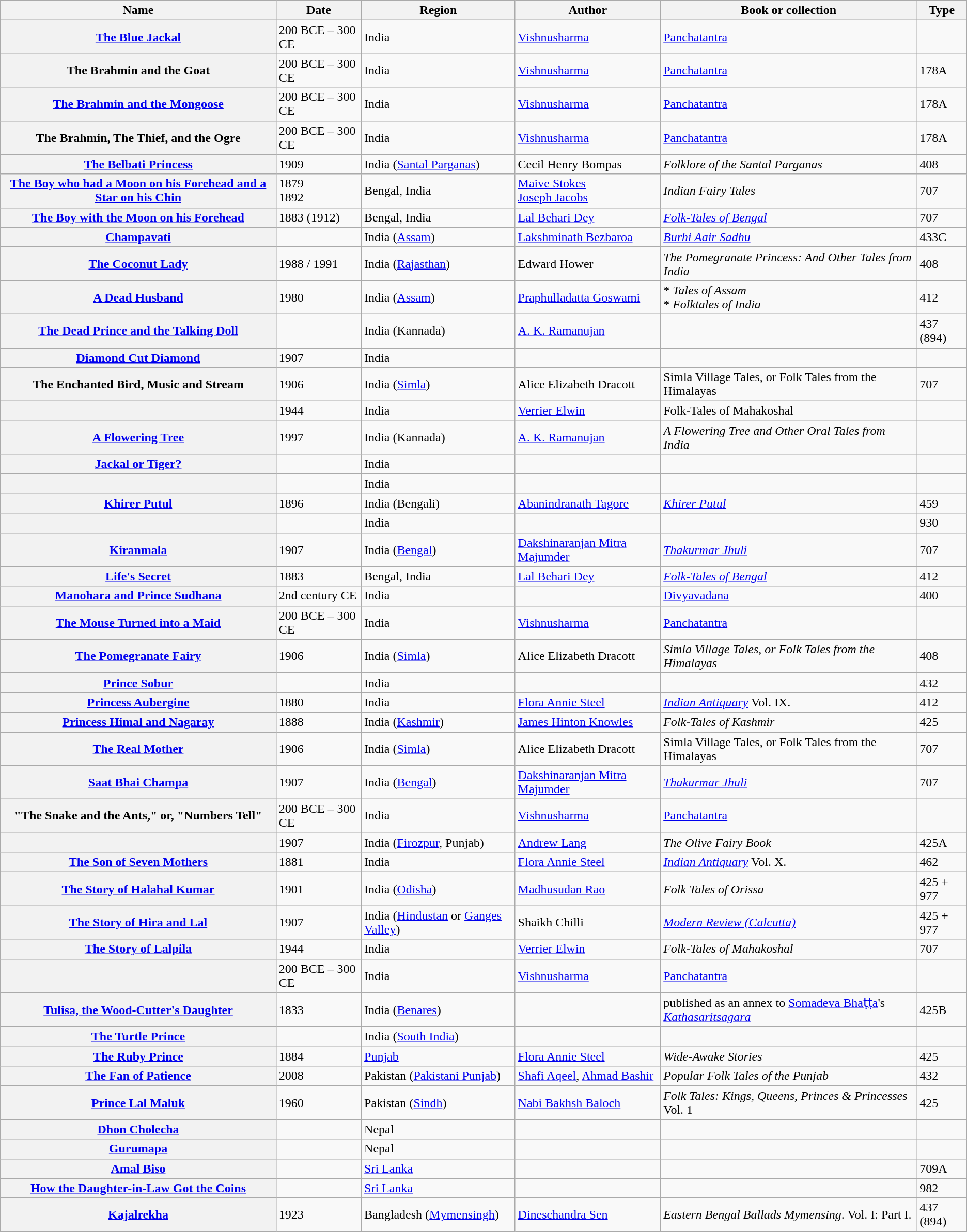<table class="wikitable sortable">
<tr>
<th scope="col">Name</th>
<th scope="col">Date</th>
<th scope="col">Region</th>
<th scope="col">Author</th>
<th scope="col">Book or collection</th>
<th scope="col">Type</th>
</tr>
<tr>
<th><a href='#'>The Blue Jackal</a></th>
<td>200 BCE – 300 CE</td>
<td>India</td>
<td><a href='#'>Vishnusharma</a></td>
<td><a href='#'>Panchatantra</a></td>
<td></td>
</tr>
<tr>
<th>The Brahmin and the Goat</th>
<td>200 BCE – 300 CE</td>
<td>India</td>
<td><a href='#'>Vishnusharma</a></td>
<td><a href='#'>Panchatantra</a></td>
<td>178A</td>
</tr>
<tr>
<th><a href='#'>The Brahmin and the Mongoose</a></th>
<td>200 BCE – 300 CE</td>
<td>India</td>
<td><a href='#'>Vishnusharma</a></td>
<td><a href='#'>Panchatantra</a></td>
<td>178A</td>
</tr>
<tr>
<th>The Brahmin, The Thief, and the Ogre</th>
<td>200 BCE – 300 CE</td>
<td>India</td>
<td><a href='#'>Vishnusharma</a></td>
<td><a href='#'>Panchatantra</a></td>
<td>178A</td>
</tr>
<tr>
<th><a href='#'>The Belbati Princess</a></th>
<td>1909</td>
<td>India (<a href='#'>Santal Parganas</a>)</td>
<td>Cecil Henry Bompas</td>
<td><em>Folklore of the Santal Parganas</em></td>
<td>408</td>
</tr>
<tr>
<th><a href='#'>The Boy who had a Moon on his Forehead and a Star on his Chin</a></th>
<td>1879 <br> 1892</td>
<td>Bengal, India</td>
<td><a href='#'>Maive Stokes</a> <br> <a href='#'>Joseph Jacobs</a></td>
<td><em>Indian Fairy Tales</em></td>
<td>707</td>
</tr>
<tr>
<th><a href='#'>The Boy with the Moon on his Forehead</a></th>
<td>1883 (1912)</td>
<td>Bengal, India</td>
<td><a href='#'>Lal Behari Dey</a></td>
<td><em><a href='#'>Folk-Tales of Bengal</a></em></td>
<td>707</td>
</tr>
<tr>
<th><a href='#'>Champavati</a></th>
<td></td>
<td>India (<a href='#'>Assam</a>)</td>
<td><a href='#'>Lakshminath Bezbaroa</a></td>
<td><em><a href='#'>Burhi Aair Sadhu</a></em></td>
<td>433C</td>
</tr>
<tr>
<th><a href='#'>The Coconut Lady</a></th>
<td>1988 / 1991</td>
<td>India (<a href='#'>Rajasthan</a>)</td>
<td>Edward Hower</td>
<td><em>The Pomegranate Princess: And Other Tales from India</em></td>
<td>408</td>
</tr>
<tr>
<th><a href='#'>A Dead Husband</a></th>
<td>1980</td>
<td>India (<a href='#'>Assam</a>)</td>
<td><a href='#'>Praphulladatta Goswami</a></td>
<td>* <em>Tales of Assam</em> <br> * <em>Folktales of India</em></td>
<td>412</td>
</tr>
<tr>
<th><a href='#'>The Dead Prince and the Talking Doll</a></th>
<td></td>
<td>India (Kannada)</td>
<td><a href='#'>A. K. Ramanujan</a></td>
<td></td>
<td>437 (894)</td>
</tr>
<tr>
<th><a href='#'>Diamond Cut Diamond</a></th>
<td>1907</td>
<td>India</td>
<td></td>
<td></td>
<td></td>
</tr>
<tr>
<th>The Enchanted Bird, Music and Stream</th>
<td>1906</td>
<td>India (<a href='#'>Simla</a>)</td>
<td>Alice Elizabeth Dracott</td>
<td>Simla Village Tales, or Folk Tales from the Himalayas</td>
<td>707</td>
</tr>
<tr>
<th></th>
<td>1944</td>
<td>India</td>
<td><a href='#'>Verrier Elwin</a></td>
<td>Folk-Tales of Mahakoshal</td>
<td></td>
</tr>
<tr>
<th><a href='#'>A Flowering Tree</a></th>
<td>1997</td>
<td>India (Kannada)</td>
<td><a href='#'>A. K. Ramanujan</a></td>
<td><em>A Flowering Tree and Other Oral Tales from India</em></td>
<td></td>
</tr>
<tr>
<th><a href='#'>Jackal or Tiger?</a></th>
<td></td>
<td>India</td>
<td></td>
<td></td>
<td></td>
</tr>
<tr>
<th></th>
<td></td>
<td>India</td>
<td></td>
<td></td>
<td></td>
</tr>
<tr>
<th><a href='#'>Khirer Putul</a></th>
<td>1896</td>
<td>India (Bengali)</td>
<td><a href='#'>Abanindranath Tagore</a></td>
<td><em><a href='#'>Khirer Putul</a></em></td>
<td>459</td>
</tr>
<tr>
<th></th>
<td></td>
<td>India</td>
<td></td>
<td></td>
<td>930</td>
</tr>
<tr>
<th><a href='#'>Kiranmala</a></th>
<td>1907</td>
<td>India (<a href='#'>Bengal</a>)</td>
<td><a href='#'>Dakshinaranjan Mitra Majumder</a></td>
<td><em><a href='#'>Thakurmar Jhuli</a></em></td>
<td>707</td>
</tr>
<tr>
<th><a href='#'>Life's Secret</a></th>
<td>1883</td>
<td>Bengal, India</td>
<td><a href='#'>Lal Behari Dey</a></td>
<td><em><a href='#'>Folk-Tales of Bengal</a></em></td>
<td>412</td>
</tr>
<tr>
<th><a href='#'>Manohara and Prince Sudhana</a></th>
<td>2nd century CE</td>
<td>India</td>
<td></td>
<td><a href='#'>Divyavadana</a></td>
<td>400</td>
</tr>
<tr>
<th><a href='#'>The Mouse Turned into a Maid</a></th>
<td>200 BCE – 300 CE</td>
<td>India</td>
<td><a href='#'>Vishnusharma</a></td>
<td><a href='#'>Panchatantra</a></td>
<td></td>
</tr>
<tr>
<th><a href='#'>The Pomegranate Fairy</a></th>
<td>1906</td>
<td>India (<a href='#'>Simla</a>)</td>
<td>Alice Elizabeth Dracott</td>
<td><em>Simla Village Tales, or Folk Tales from the Himalayas</em></td>
<td>408</td>
</tr>
<tr>
<th><a href='#'>Prince Sobur</a></th>
<td></td>
<td>India</td>
<td></td>
<td></td>
<td>432</td>
</tr>
<tr>
<th><a href='#'>Princess Aubergine</a></th>
<td>1880</td>
<td>India</td>
<td><a href='#'>Flora Annie Steel</a></td>
<td><em><a href='#'>Indian Antiquary</a></em> Vol. IX.</td>
<td>412</td>
</tr>
<tr>
<th><a href='#'>Princess Himal and Nagaray</a></th>
<td>1888</td>
<td>India (<a href='#'>Kashmir</a>)</td>
<td><a href='#'>James Hinton Knowles</a></td>
<td><em>Folk-Tales of Kashmir</em></td>
<td>425</td>
</tr>
<tr>
<th><a href='#'>The Real Mother</a></th>
<td>1906</td>
<td>India (<a href='#'>Simla</a>)</td>
<td>Alice Elizabeth Dracott</td>
<td>Simla Village Tales, or Folk Tales from the Himalayas</td>
<td>707</td>
</tr>
<tr>
<th><a href='#'>Saat Bhai Champa</a></th>
<td>1907</td>
<td>India (<a href='#'>Bengal</a>)</td>
<td><a href='#'>Dakshinaranjan Mitra Majumder</a></td>
<td><em><a href='#'>Thakurmar Jhuli</a></em></td>
<td>707</td>
</tr>
<tr>
<th>"The Snake and the Ants," or, "Numbers Tell"</th>
<td>200 BCE – 300 CE</td>
<td>India</td>
<td><a href='#'>Vishnusharma</a></td>
<td><a href='#'>Panchatantra</a></td>
<td></td>
</tr>
<tr>
<th></th>
<td>1907</td>
<td>India (<a href='#'>Firozpur</a>, Punjab)</td>
<td><a href='#'>Andrew Lang</a></td>
<td><em>The Olive Fairy Book</em></td>
<td>425A</td>
</tr>
<tr>
<th><a href='#'>The Son of Seven Mothers</a></th>
<td>1881</td>
<td>India</td>
<td><a href='#'>Flora Annie Steel</a></td>
<td><em><a href='#'>Indian Antiquary</a></em> Vol. X.</td>
<td>462</td>
</tr>
<tr>
<th><a href='#'>The Story of Halahal Kumar</a></th>
<td>1901</td>
<td>India (<a href='#'>Odisha</a>)</td>
<td><a href='#'>Madhusudan Rao</a></td>
<td><em>Folk Tales of Orissa</em></td>
<td>425 + 977</td>
</tr>
<tr>
<th><a href='#'>The Story of Hira and Lal</a></th>
<td>1907</td>
<td>India (<a href='#'>Hindustan</a> or <a href='#'>Ganges Valley</a>)</td>
<td>Shaikh Chilli</td>
<td><em><a href='#'>Modern Review (Calcutta)</a></em></td>
<td>425 + 977</td>
</tr>
<tr>
<th><a href='#'>The Story of Lalpila</a></th>
<td>1944</td>
<td>India</td>
<td><a href='#'>Verrier Elwin</a></td>
<td><em>Folk-Tales of Mahakoshal</em></td>
<td>707</td>
</tr>
<tr>
<th></th>
<td>200 BCE – 300 CE</td>
<td>India</td>
<td><a href='#'>Vishnusharma</a></td>
<td><a href='#'>Panchatantra</a></td>
<td></td>
</tr>
<tr>
<th><a href='#'>Tulisa, the Wood-Cutter's Daughter</a></th>
<td>1833</td>
<td>India (<a href='#'>Benares</a>)</td>
<td></td>
<td>published as an annex to <a href='#'>Somadeva Bhaṭṭa</a>'s <em><a href='#'>Kathasaritsagara</a></em></td>
<td>425B</td>
</tr>
<tr>
<th><a href='#'>The Turtle Prince</a></th>
<td></td>
<td>India (<a href='#'>South India</a>)</td>
<td></td>
<td></td>
<td></td>
</tr>
<tr>
<th><a href='#'>The Ruby Prince</a></th>
<td>1884</td>
<td><a href='#'>Punjab</a></td>
<td><a href='#'>Flora Annie Steel</a></td>
<td><em>Wide-Awake Stories</em></td>
<td>425</td>
</tr>
<tr>
<th><a href='#'>The Fan of Patience</a></th>
<td>2008</td>
<td>Pakistan (<a href='#'>Pakistani Punjab</a>)</td>
<td><a href='#'>Shafi Aqeel</a>, <a href='#'>Ahmad Bashir</a></td>
<td><em>Popular Folk Tales of the Punjab</em></td>
<td>432</td>
</tr>
<tr>
<th><a href='#'>Prince Lal Maluk</a></th>
<td>1960</td>
<td>Pakistan (<a href='#'>Sindh</a>)</td>
<td><a href='#'>Nabi Bakhsh Baloch</a></td>
<td><em>Folk Tales: Kings, Queens, Princes & Princesses</em> Vol. 1</td>
<td>425</td>
</tr>
<tr>
<th><a href='#'>Dhon Cholecha</a></th>
<td></td>
<td>Nepal</td>
<td></td>
<td></td>
<td></td>
</tr>
<tr>
<th><a href='#'>Gurumapa</a></th>
<td></td>
<td>Nepal</td>
<td></td>
<td></td>
<td></td>
</tr>
<tr>
<th><a href='#'>Amal Biso</a></th>
<td></td>
<td><a href='#'>Sri Lanka</a></td>
<td></td>
<td></td>
<td>709A</td>
</tr>
<tr>
<th><a href='#'>How the Daughter-in-Law Got the Coins</a></th>
<td></td>
<td><a href='#'>Sri Lanka</a></td>
<td></td>
<td></td>
<td>982</td>
</tr>
<tr>
<th><a href='#'>Kajalrekha</a></th>
<td>1923</td>
<td>Bangladesh (<a href='#'>Mymensingh</a>)</td>
<td><a href='#'>Dineschandra Sen</a></td>
<td><em>Eastern Bengal Ballads Mymensing</em>. Vol. I: Part I.</td>
<td>437 (894)</td>
</tr>
</table>
